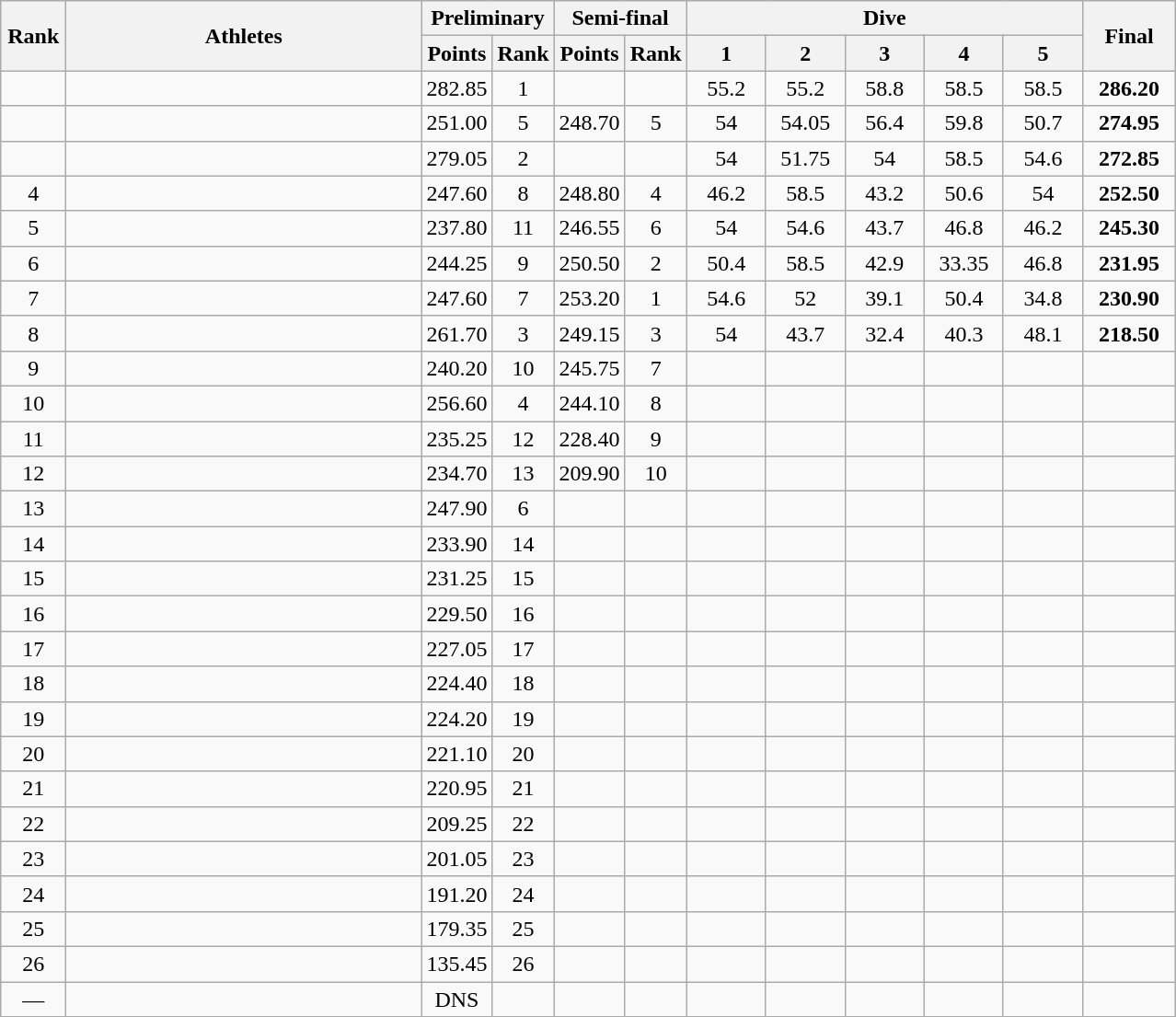<table class="wikitable" style="text-align:center">
<tr>
<th rowspan="2" width=40>Rank</th>
<th rowspan="2" width=250>Athletes</th>
<th colspan="2">Preliminary</th>
<th colspan="2">Semi-final</th>
<th colspan="5">Dive</th>
<th rowspan="2" width=60>Final</th>
</tr>
<tr>
<th>Points</th>
<th>Rank</th>
<th>Points</th>
<th>Rank</th>
<th width=50>1</th>
<th width=50>2</th>
<th width=50>3</th>
<th width=50>4</th>
<th width=50>5</th>
</tr>
<tr>
<td></td>
<td align=left></td>
<td>282.85</td>
<td>1</td>
<td></td>
<td></td>
<td>55.2</td>
<td>55.2</td>
<td>58.8</td>
<td>58.5</td>
<td>58.5</td>
<td><strong>286.20</strong></td>
</tr>
<tr>
<td></td>
<td align=left></td>
<td>251.00</td>
<td>5</td>
<td>248.70</td>
<td>5</td>
<td>54</td>
<td>54.05</td>
<td>56.4</td>
<td>59.8</td>
<td>50.7</td>
<td><strong>274.95</strong></td>
</tr>
<tr>
<td></td>
<td align=left></td>
<td>279.05</td>
<td>2</td>
<td></td>
<td></td>
<td>54</td>
<td>51.75</td>
<td>54</td>
<td>58.5</td>
<td>54.6</td>
<td><strong>272.85</strong></td>
</tr>
<tr>
<td>4</td>
<td align=left></td>
<td>247.60</td>
<td>8</td>
<td>248.80</td>
<td>4</td>
<td>46.2</td>
<td>58.5</td>
<td>43.2</td>
<td>50.6</td>
<td>54</td>
<td><strong>252.50</strong></td>
</tr>
<tr>
<td>5</td>
<td align=left></td>
<td>237.80</td>
<td>11</td>
<td>246.55</td>
<td>6</td>
<td>54</td>
<td>54.6</td>
<td>43.7</td>
<td>46.8</td>
<td>46.2</td>
<td><strong>245.30</strong></td>
</tr>
<tr>
<td>6</td>
<td align=left></td>
<td>244.25</td>
<td>9</td>
<td>250.50</td>
<td>2</td>
<td>50.4</td>
<td>58.5</td>
<td>42.9</td>
<td>33.35</td>
<td>46.8</td>
<td><strong>231.95</strong></td>
</tr>
<tr>
<td>7</td>
<td align=left></td>
<td>247.60</td>
<td>7</td>
<td>253.20</td>
<td>1</td>
<td>54.6</td>
<td>52</td>
<td>39.1</td>
<td>50.4</td>
<td>34.8</td>
<td><strong>230.90</strong></td>
</tr>
<tr>
<td>8</td>
<td align=left></td>
<td>261.70</td>
<td>3</td>
<td>249.15</td>
<td>3</td>
<td>54</td>
<td>43.7</td>
<td>32.4</td>
<td>40.3</td>
<td>48.1</td>
<td><strong>218.50</strong></td>
</tr>
<tr>
<td>9</td>
<td align=left></td>
<td>240.20</td>
<td>10</td>
<td>245.75</td>
<td>7</td>
<td></td>
<td></td>
<td></td>
<td></td>
<td></td>
<td></td>
</tr>
<tr>
<td>10</td>
<td align=left></td>
<td>256.60</td>
<td>4</td>
<td>244.10</td>
<td>8</td>
<td></td>
<td></td>
<td></td>
<td></td>
<td></td>
<td></td>
</tr>
<tr>
<td>11</td>
<td align=left></td>
<td>235.25</td>
<td>12</td>
<td>228.40</td>
<td>9</td>
<td></td>
<td></td>
<td></td>
<td></td>
<td></td>
<td></td>
</tr>
<tr>
<td>12</td>
<td align=left></td>
<td>234.70</td>
<td>13</td>
<td>209.90</td>
<td>10</td>
<td></td>
<td></td>
<td></td>
<td></td>
<td></td>
<td></td>
</tr>
<tr>
<td>13</td>
<td align=left></td>
<td>247.90</td>
<td>6</td>
<td></td>
<td></td>
<td></td>
<td></td>
<td></td>
<td></td>
<td></td>
<td></td>
</tr>
<tr>
<td>14</td>
<td align=left></td>
<td>233.90</td>
<td>14</td>
<td></td>
<td></td>
<td></td>
<td></td>
<td></td>
<td></td>
<td></td>
<td></td>
</tr>
<tr>
<td>15</td>
<td align=left></td>
<td>231.25</td>
<td>15</td>
<td></td>
<td></td>
<td></td>
<td></td>
<td></td>
<td></td>
<td></td>
<td></td>
</tr>
<tr>
<td>16</td>
<td align=left></td>
<td>229.50</td>
<td>16</td>
<td></td>
<td></td>
<td></td>
<td></td>
<td></td>
<td></td>
<td></td>
<td></td>
</tr>
<tr>
<td>17</td>
<td align=left></td>
<td>227.05</td>
<td>17</td>
<td></td>
<td></td>
<td></td>
<td></td>
<td></td>
<td></td>
<td></td>
<td></td>
</tr>
<tr>
<td>18</td>
<td align=left></td>
<td>224.40</td>
<td>18</td>
<td></td>
<td></td>
<td></td>
<td></td>
<td></td>
<td></td>
<td></td>
<td></td>
</tr>
<tr>
<td>19</td>
<td align=left></td>
<td>224.20</td>
<td>19</td>
<td></td>
<td></td>
<td></td>
<td></td>
<td></td>
<td></td>
<td></td>
<td></td>
</tr>
<tr>
<td>20</td>
<td align=left></td>
<td>221.10</td>
<td>20</td>
<td></td>
<td></td>
<td></td>
<td></td>
<td></td>
<td></td>
<td></td>
<td></td>
</tr>
<tr>
<td>21</td>
<td align=left></td>
<td>220.95</td>
<td>21</td>
<td></td>
<td></td>
<td></td>
<td></td>
<td></td>
<td></td>
<td></td>
<td></td>
</tr>
<tr>
<td>22</td>
<td align=left></td>
<td>209.25</td>
<td>22</td>
<td></td>
<td></td>
<td></td>
<td></td>
<td></td>
<td></td>
<td></td>
<td></td>
</tr>
<tr>
<td>23</td>
<td align=left></td>
<td>201.05</td>
<td>23</td>
<td></td>
<td></td>
<td></td>
<td></td>
<td></td>
<td></td>
<td></td>
<td></td>
</tr>
<tr>
<td>24</td>
<td align=left></td>
<td>191.20</td>
<td>24</td>
<td></td>
<td></td>
<td></td>
<td></td>
<td></td>
<td></td>
<td></td>
<td></td>
</tr>
<tr>
<td>25</td>
<td align=left></td>
<td>179.35</td>
<td>25</td>
<td></td>
<td></td>
<td></td>
<td></td>
<td></td>
<td></td>
<td></td>
<td></td>
</tr>
<tr>
<td>26</td>
<td align=left></td>
<td>135.45</td>
<td>26</td>
<td></td>
<td></td>
<td></td>
<td></td>
<td></td>
<td></td>
<td></td>
<td></td>
</tr>
<tr>
<td>—</td>
<td align=left></td>
<td>DNS</td>
<td></td>
<td></td>
<td></td>
<td></td>
<td></td>
<td></td>
<td></td>
<td></td>
<td></td>
</tr>
</table>
